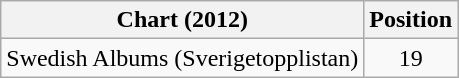<table class="wikitable">
<tr>
<th>Chart (2012)</th>
<th>Position</th>
</tr>
<tr>
<td>Swedish Albums (Sverigetopplistan)</td>
<td align="center">19</td>
</tr>
</table>
